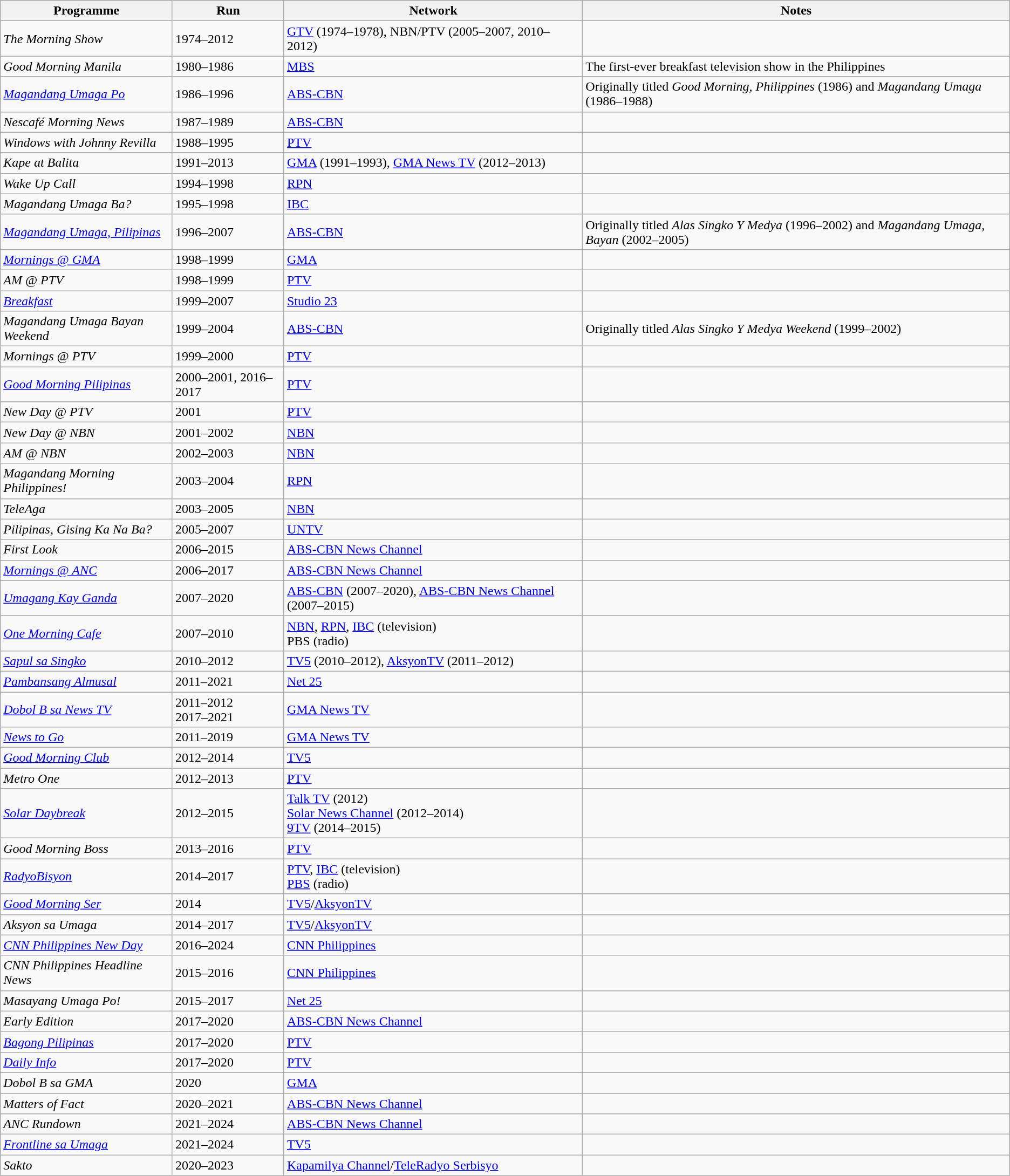<table class="wikitable">
<tr>
<th>Programme</th>
<th>Run</th>
<th>Network</th>
<th>Notes</th>
</tr>
<tr>
<td><em>The Morning Show</em></td>
<td>1974–2012</td>
<td><a href='#'>GTV</a> (1974–1978), NBN/PTV (2005–2007, 2010–2012)</td>
<td></td>
</tr>
<tr>
<td><em>Good Morning Manila</em></td>
<td>1980–1986</td>
<td><a href='#'>MBS</a></td>
<td>The first-ever breakfast television show in the Philippines</td>
</tr>
<tr>
<td><em><a href='#'>Magandang Umaga Po</a></em></td>
<td>1986–1996</td>
<td><a href='#'>ABS-CBN</a></td>
<td>Originally titled <em>Good Morning, Philippines</em> (1986) and <em>Magandang Umaga</em> (1986–1988)</td>
</tr>
<tr>
<td><em>Nescafé Morning News</em></td>
<td>1987–1989</td>
<td><a href='#'>ABS-CBN</a></td>
<td></td>
</tr>
<tr>
<td><em>Windows with Johnny Revilla</em></td>
<td>1988–1995</td>
<td><a href='#'>PTV</a></td>
<td></td>
</tr>
<tr>
<td><em>Kape at Balita</em></td>
<td>1991–2013</td>
<td><a href='#'>GMA</a> (1991–1993), <a href='#'>GMA News TV</a> (2012–2013)</td>
<td></td>
</tr>
<tr>
<td><em>Wake Up Call</em></td>
<td>1994–1998</td>
<td><a href='#'>RPN</a></td>
<td></td>
</tr>
<tr>
<td><em>Magandang Umaga Ba?</em></td>
<td>1995–1998</td>
<td><a href='#'>IBC</a></td>
<td></td>
</tr>
<tr>
<td><em><a href='#'>Magandang Umaga, Pilipinas</a></em></td>
<td>1996–2007</td>
<td><a href='#'>ABS-CBN</a></td>
<td>Originally titled <em>Alas Singko Y Medya</em> (1996–2002) and <em>Magandang Umaga, Bayan</em> (2002–2005)</td>
</tr>
<tr>
<td><em><a href='#'>Mornings @ GMA</a></em></td>
<td>1998–1999</td>
<td><a href='#'>GMA</a></td>
<td></td>
</tr>
<tr>
<td><em>AM @ PTV</em></td>
<td>1998–1999</td>
<td><a href='#'>PTV</a></td>
<td></td>
</tr>
<tr>
<td><em><a href='#'>Breakfast</a></em></td>
<td>1999–2007</td>
<td><a href='#'>Studio 23</a></td>
<td></td>
</tr>
<tr>
<td><em>Magandang Umaga Bayan Weekend</em></td>
<td>1999–2004</td>
<td><a href='#'>ABS-CBN</a></td>
<td>Originally titled <em>Alas Singko Y Medya Weekend</em> (1999–2002)</td>
</tr>
<tr>
<td><em>Mornings @ PTV</em></td>
<td>1999–2000</td>
<td><a href='#'>PTV</a></td>
<td></td>
</tr>
<tr>
<td><em><a href='#'>Good Morning Pilipinas</a></em></td>
<td>2000–2001, 2016–2017</td>
<td><a href='#'>PTV</a></td>
<td></td>
</tr>
<tr>
<td><em>New Day @ PTV</em></td>
<td>2001</td>
<td><a href='#'>PTV</a></td>
<td></td>
</tr>
<tr>
<td><em>New Day @ NBN</em></td>
<td>2001–2002</td>
<td><a href='#'>NBN</a></td>
<td></td>
</tr>
<tr>
<td><em>AM @ NBN</em></td>
<td>2002–2003</td>
<td><a href='#'>NBN</a></td>
<td></td>
</tr>
<tr>
<td><em>Magandang Morning Philippines!</em></td>
<td>2003–2004</td>
<td><a href='#'>RPN</a></td>
<td></td>
</tr>
<tr>
<td><em>TeleAga</em></td>
<td>2003–2005</td>
<td><a href='#'>NBN</a></td>
<td></td>
</tr>
<tr>
<td><em>Pilipinas, Gising Ka Na Ba?</em></td>
<td>2005–2007</td>
<td><a href='#'>UNTV</a></td>
<td></td>
</tr>
<tr>
<td><em>First Look</em></td>
<td>2006–2015</td>
<td><a href='#'>ABS-CBN News Channel</a></td>
<td></td>
</tr>
<tr>
<td><em><a href='#'>Mornings @ ANC</a></em></td>
<td>2006–2017</td>
<td><a href='#'>ABS-CBN News Channel</a></td>
<td></td>
</tr>
<tr>
<td><em><a href='#'>Umagang Kay Ganda</a></em></td>
<td>2007–2020</td>
<td><a href='#'>ABS-CBN</a> (2007–2020), <a href='#'>ABS-CBN News Channel</a> (2007–2015)</td>
<td></td>
</tr>
<tr>
<td><em><a href='#'>One Morning Cafe</a></em></td>
<td>2007–2010</td>
<td><a href='#'>NBN</a>, <a href='#'>RPN</a>, <a href='#'>IBC</a> (television)<br>PBS (radio)</td>
<td></td>
</tr>
<tr>
<td><em><a href='#'>Sapul sa Singko</a></em></td>
<td>2010–2012</td>
<td><a href='#'>TV5</a> (2010–2012), <a href='#'>AksyonTV</a> (2011–2012)</td>
<td></td>
</tr>
<tr>
<td><em><a href='#'>Pambansang Almusal</a></em></td>
<td>2011–2021</td>
<td><a href='#'>Net 25</a></td>
<td></td>
</tr>
<tr>
<td><em><a href='#'>Dobol B sa News TV</a></em></td>
<td>2011–2012<br>2017–2021</td>
<td><a href='#'>GMA News TV</a></td>
<td></td>
</tr>
<tr>
<td><em><a href='#'>News to Go</a></em></td>
<td>2011–2019</td>
<td><a href='#'>GMA News TV</a></td>
<td></td>
</tr>
<tr>
<td><em><a href='#'>Good Morning Club</a></em></td>
<td>2012–2014</td>
<td><a href='#'>TV5</a></td>
<td></td>
</tr>
<tr>
<td><em>Metro One</em></td>
<td>2012–2013</td>
<td><a href='#'>PTV</a></td>
<td></td>
</tr>
<tr>
<td><em><a href='#'>Solar Daybreak</a></em></td>
<td>2012–2015</td>
<td><a href='#'>Talk TV</a> (2012)<br><a href='#'>Solar News Channel</a> (2012–2014)<br><a href='#'>9TV</a> (2014–2015)</td>
<td></td>
</tr>
<tr>
<td><em>Good Morning Boss</em></td>
<td>2013–2016</td>
<td><a href='#'>PTV</a></td>
<td></td>
</tr>
<tr>
<td><em><a href='#'>RadyoBisyon</a></em></td>
<td>2014–2017</td>
<td><a href='#'>PTV</a>, <a href='#'>IBC</a> (television)<br><a href='#'>PBS</a> (radio)</td>
<td></td>
</tr>
<tr>
<td><em><a href='#'>Good Morning Ser</a></em></td>
<td>2014</td>
<td><a href='#'>TV5</a>/<a href='#'>AksyonTV</a></td>
<td></td>
</tr>
<tr>
<td><em>Aksyon sa Umaga</em></td>
<td>2014–2017</td>
<td><a href='#'>TV5</a>/<a href='#'>AksyonTV</a></td>
<td></td>
</tr>
<tr>
<td><em><a href='#'>CNN Philippines New Day</a></em></td>
<td>2016–2024</td>
<td><a href='#'>CNN Philippines</a></td>
<td></td>
</tr>
<tr>
<td><em>CNN Philippines Headline News</em></td>
<td>2015–2016</td>
<td><a href='#'>CNN Philippines</a></td>
<td></td>
</tr>
<tr>
<td><em>Masayang Umaga Po!</em></td>
<td>2015–2017</td>
<td><a href='#'>Net 25</a></td>
<td></td>
</tr>
<tr>
<td><em>Early Edition</em></td>
<td>2017–2020</td>
<td><a href='#'>ABS-CBN News Channel</a></td>
<td></td>
</tr>
<tr>
<td><em><a href='#'>Bagong Pilipinas</a></em></td>
<td>2017–2020</td>
<td><a href='#'>PTV</a></td>
<td></td>
</tr>
<tr>
<td><em><a href='#'>Daily Info</a></em></td>
<td>2017–2020</td>
<td><a href='#'>PTV</a></td>
<td></td>
</tr>
<tr>
<td><em>Dobol B sa GMA</em></td>
<td>2020</td>
<td><a href='#'>GMA</a></td>
<td></td>
</tr>
<tr>
<td><em>Matters of Fact</em></td>
<td>2020–2021</td>
<td><a href='#'>ABS-CBN News Channel</a></td>
<td></td>
</tr>
<tr>
<td><em>ANC Rundown</em></td>
<td>2021–2024</td>
<td><a href='#'>ABS-CBN News Channel</a></td>
<td></td>
</tr>
<tr>
<td><em><a href='#'>Frontline sa Umaga</a></em></td>
<td>2021–2024</td>
<td><a href='#'>TV5</a></td>
<td></td>
</tr>
<tr>
<td><em>Sakto</em></td>
<td>2020–2023</td>
<td><a href='#'>Kapamilya Channel</a>/<a href='#'>TeleRadyo Serbisyo</a></td>
<td></td>
</tr>
</table>
